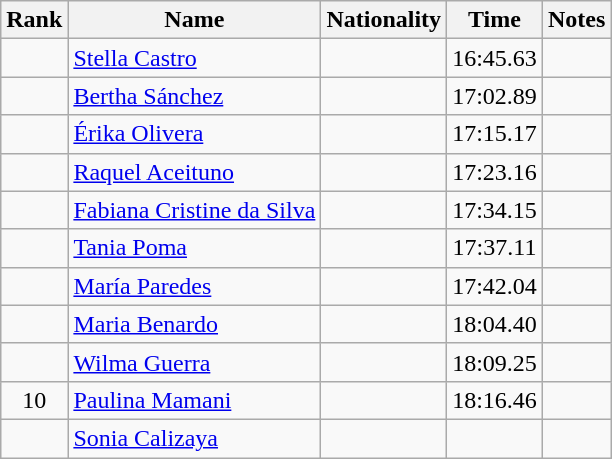<table class="wikitable sortable" style="text-align:center">
<tr>
<th>Rank</th>
<th>Name</th>
<th>Nationality</th>
<th>Time</th>
<th>Notes</th>
</tr>
<tr>
<td></td>
<td align=left><a href='#'>Stella Castro</a></td>
<td align=left></td>
<td>16:45.63</td>
<td></td>
</tr>
<tr>
<td></td>
<td align=left><a href='#'>Bertha Sánchez</a></td>
<td align=left></td>
<td>17:02.89</td>
<td></td>
</tr>
<tr>
<td></td>
<td align=left><a href='#'>Érika Olivera</a></td>
<td align=left></td>
<td>17:15.17</td>
<td></td>
</tr>
<tr>
<td></td>
<td align=left><a href='#'>Raquel Aceituno</a></td>
<td align=left></td>
<td>17:23.16</td>
<td></td>
</tr>
<tr>
<td></td>
<td align=left><a href='#'>Fabiana Cristine da Silva</a></td>
<td align=left></td>
<td>17:34.15</td>
<td></td>
</tr>
<tr>
<td></td>
<td align=left><a href='#'>Tania Poma</a></td>
<td align=left></td>
<td>17:37.11</td>
<td></td>
</tr>
<tr>
<td></td>
<td align=left><a href='#'>María Paredes</a></td>
<td align=left></td>
<td>17:42.04</td>
<td></td>
</tr>
<tr>
<td></td>
<td align=left><a href='#'>Maria Benardo</a></td>
<td align=left></td>
<td>18:04.40</td>
<td></td>
</tr>
<tr>
<td></td>
<td align=left><a href='#'>Wilma Guerra</a></td>
<td align=left></td>
<td>18:09.25</td>
<td></td>
</tr>
<tr>
<td>10</td>
<td align=left><a href='#'>Paulina Mamani</a></td>
<td align=left></td>
<td>18:16.46</td>
<td></td>
</tr>
<tr>
<td></td>
<td align=left><a href='#'>Sonia Calizaya</a></td>
<td align=left></td>
<td></td>
<td></td>
</tr>
</table>
